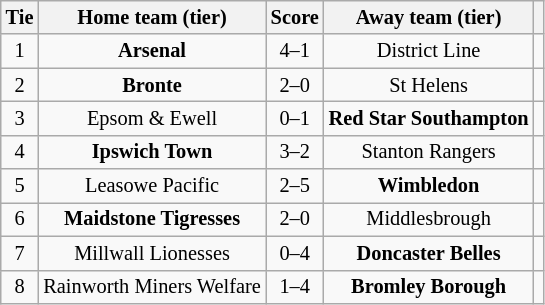<table class="wikitable" style="text-align:center; font-size:85%">
<tr>
<th>Tie</th>
<th>Home team (tier)</th>
<th>Score</th>
<th>Away team (tier)</th>
<th></th>
</tr>
<tr>
<td align="center">1</td>
<td><strong>Arsenal</strong></td>
<td align="center">4–1</td>
<td>District Line</td>
<td></td>
</tr>
<tr>
<td align="center">2</td>
<td><strong>Bronte</strong></td>
<td align="center">2–0</td>
<td>St Helens</td>
<td></td>
</tr>
<tr>
<td align="center">3</td>
<td>Epsom & Ewell</td>
<td align="center">0–1</td>
<td><strong>Red Star Southampton</strong></td>
<td></td>
</tr>
<tr>
<td align="center">4</td>
<td><strong>Ipswich Town</strong></td>
<td align="center">3–2</td>
<td>Stanton Rangers</td>
<td></td>
</tr>
<tr>
<td align="center">5</td>
<td>Leasowe Pacific</td>
<td align="center">2–5</td>
<td><strong>Wimbledon</strong></td>
<td></td>
</tr>
<tr>
<td align="center">6</td>
<td><strong>Maidstone Tigresses</strong></td>
<td align="center">2–0</td>
<td>Middlesbrough</td>
<td></td>
</tr>
<tr>
<td align="center">7</td>
<td>Millwall Lionesses</td>
<td align="center">0–4</td>
<td><strong>Doncaster Belles</strong></td>
<td></td>
</tr>
<tr>
<td align="center">8</td>
<td>Rainworth Miners Welfare</td>
<td align="center">1–4</td>
<td><strong>Bromley Borough</strong></td>
<td></td>
</tr>
</table>
